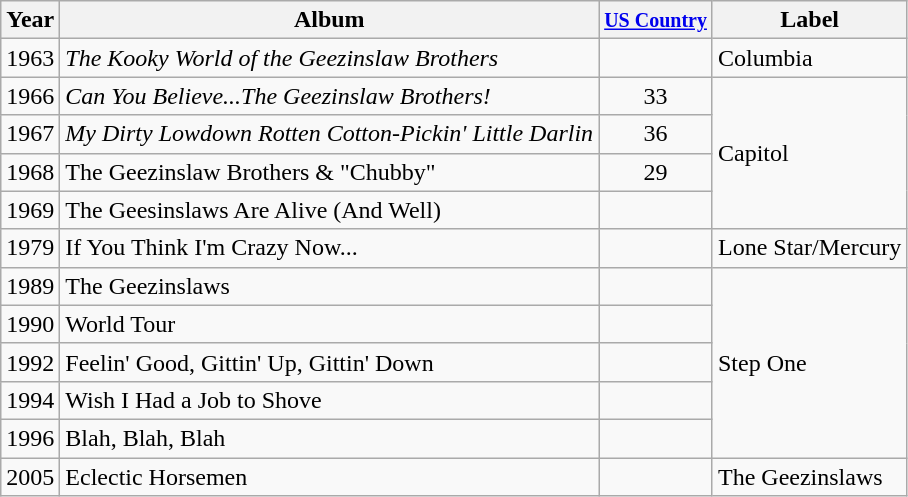<table class="wikitable">
<tr>
<th>Year</th>
<th>Album</th>
<th><small><a href='#'>US Country</a></small></th>
<th>Label</th>
</tr>
<tr>
<td>1963</td>
<td><em>The Kooky World of the Geezinslaw Brothers</em></td>
<td></td>
<td>Columbia</td>
</tr>
<tr>
<td>1966</td>
<td><em>Can You Believe...The Geezinslaw Brothers!</em></td>
<td align="center">33</td>
<td rowspan="4">Capitol</td>
</tr>
<tr>
<td>1967</td>
<td><em>My Dirty Lowdown Rotten Cotton-Pickin' Little Darlin<strong></td>
<td align="center">36</td>
</tr>
<tr>
<td>1968</td>
<td></em>The Geezinslaw Brothers & "Chubby"<em></td>
<td align="center">29</td>
</tr>
<tr>
<td>1969</td>
<td></em>The Geesinslaws Are Alive (And Well)<em></td>
<td></td>
</tr>
<tr>
<td>1979</td>
<td></em>If You Think I'm Crazy Now...<em></td>
<td></td>
<td>Lone Star/Mercury</td>
</tr>
<tr>
<td>1989</td>
<td></em>The Geezinslaws<em></td>
<td></td>
<td rowspan="5">Step One</td>
</tr>
<tr>
<td>1990</td>
<td></em>World Tour<em></td>
<td></td>
</tr>
<tr>
<td>1992</td>
<td></em>Feelin' Good, Gittin' Up, Gittin' Down<em></td>
<td></td>
</tr>
<tr>
<td>1994</td>
<td></em>Wish I Had a Job to Shove<em></td>
<td></td>
</tr>
<tr>
<td>1996</td>
<td></em>Blah, Blah, Blah<em></td>
<td></td>
</tr>
<tr>
<td>2005</td>
<td></em>Eclectic Horsemen<em></td>
<td></td>
<td>The Geezinslaws</td>
</tr>
</table>
